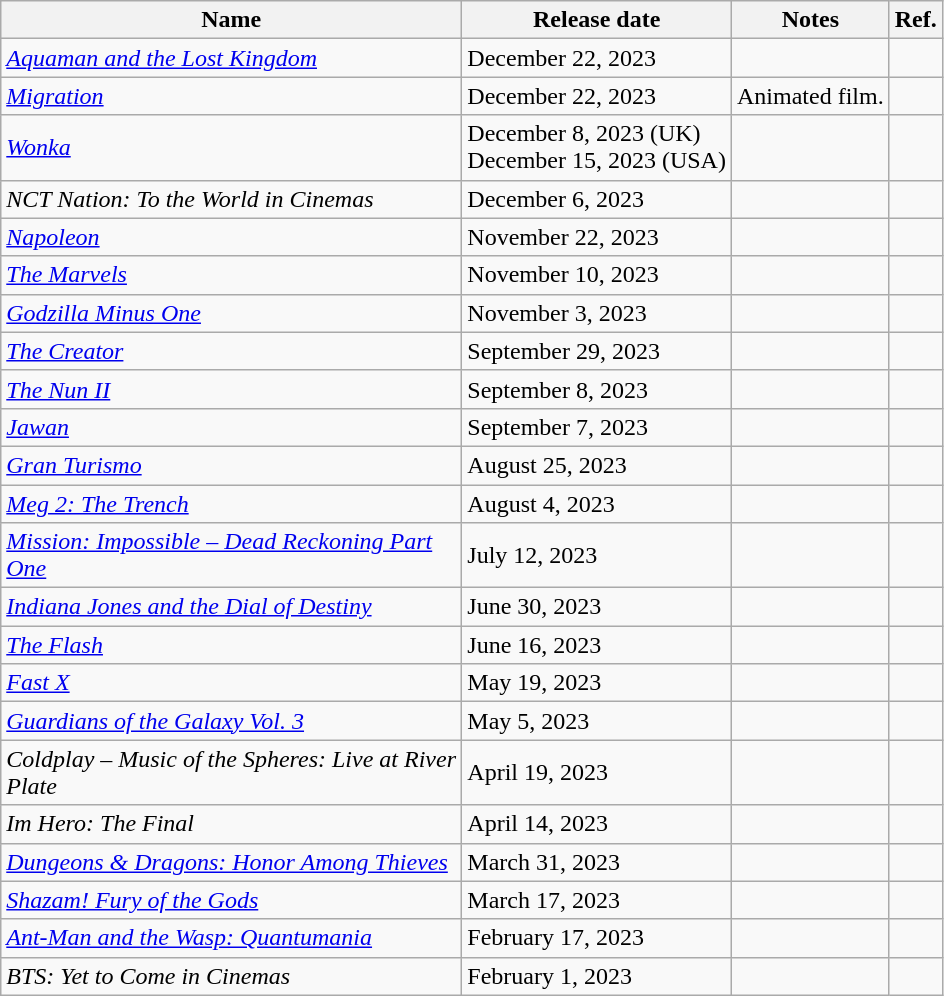<table class="wikitable sortable collapsible">
<tr>
<th scope="col" style="width:300px;">Name</th>
<th>Release date</th>
<th scope="col" class="unsortable">Notes</th>
<th scope="col" class="unsortable">Ref.</th>
</tr>
<tr>
<td><em><a href='#'>Aquaman and the Lost Kingdom</a></em></td>
<td>December 22, 2023</td>
<td></td>
<td></td>
</tr>
<tr>
<td><em><a href='#'>Migration</a></em></td>
<td>December 22, 2023</td>
<td>Animated film.</td>
<td></td>
</tr>
<tr>
<td><em><a href='#'>Wonka</a></em></td>
<td>December 8, 2023 (UK)<br>December 15, 2023 (USA)</td>
<td></td>
<td></td>
</tr>
<tr>
<td><em>NCT Nation: To the World in Cinemas</em></td>
<td>December 6, 2023</td>
<td></td>
<td></td>
</tr>
<tr>
<td><em><a href='#'>Napoleon</a></em></td>
<td>November 22, 2023</td>
<td></td>
<td></td>
</tr>
<tr>
<td><em><a href='#'>The Marvels</a></em></td>
<td>November 10, 2023</td>
<td></td>
<td></td>
</tr>
<tr>
<td><em><a href='#'>Godzilla Minus One</a></em></td>
<td>November 3, 2023</td>
<td></td>
<td></td>
</tr>
<tr>
<td><a href='#'><em>The Creator</em></a></td>
<td>September 29, 2023</td>
<td></td>
<td></td>
</tr>
<tr>
<td><em><a href='#'>The Nun II</a></em></td>
<td>September 8, 2023</td>
<td></td>
<td></td>
</tr>
<tr>
<td><em><a href='#'>Jawan</a></em></td>
<td>September 7, 2023</td>
<td></td>
<td></td>
</tr>
<tr>
<td><a href='#'><em>Gran Turismo</em></a></td>
<td>August 25, 2023</td>
<td></td>
<td></td>
</tr>
<tr>
<td><em><a href='#'>Meg 2: The Trench</a></em></td>
<td>August 4, 2023</td>
<td></td>
<td></td>
</tr>
<tr>
<td><em><a href='#'>Mission: Impossible – Dead Reckoning Part One</a></em></td>
<td>July 12, 2023</td>
<td></td>
<td></td>
</tr>
<tr>
<td><em><a href='#'>Indiana Jones and the Dial of Destiny</a></em></td>
<td>June 30, 2023</td>
<td></td>
<td></td>
</tr>
<tr>
<td><em><a href='#'>The Flash</a></em></td>
<td>June 16, 2023</td>
<td></td>
<td></td>
</tr>
<tr>
<td><em><a href='#'>Fast X</a></em></td>
<td>May 19, 2023</td>
<td></td>
<td></td>
</tr>
<tr>
<td><em><a href='#'>Guardians of the Galaxy Vol. 3</a></em></td>
<td>May 5, 2023</td>
<td></td>
<td></td>
</tr>
<tr>
<td><em>Coldplay – Music of the Spheres: Live at River Plate</em></td>
<td>April 19, 2023</td>
<td></td>
<td></td>
</tr>
<tr>
<td><em>Im Hero: The Final</em></td>
<td>April 14, 2023</td>
<td></td>
<td></td>
</tr>
<tr>
<td><em><a href='#'>Dungeons & Dragons: Honor Among Thieves</a></em></td>
<td>March 31, 2023</td>
<td></td>
<td></td>
</tr>
<tr>
<td><em><a href='#'>Shazam! Fury of the Gods</a></em></td>
<td>March 17, 2023</td>
<td></td>
<td></td>
</tr>
<tr>
<td><em><a href='#'>Ant-Man and the Wasp: Quantumania</a></em></td>
<td>February 17, 2023</td>
<td></td>
<td></td>
</tr>
<tr>
<td><em>BTS: Yet to Come in Cinemas</em></td>
<td>February 1, 2023</td>
<td></td>
<td></td>
</tr>
</table>
